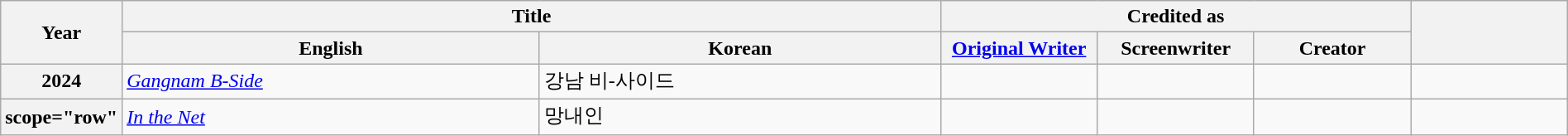<table class="wikitable sortable plainrowheaders" style="text-align:none; font-size:100%; padding:0 auto; width:100%; margin:auto">
<tr>
<th rowspan="2" style="width:5%;">Year</th>
<th colspan="2">Title</th>
<th colspan="3">Credited as</th>
<th rowspan="2" style="width:10%;" class="unsortable"></th>
</tr>
<tr>
<th>English</th>
<th>Korean</th>
<th style="width:10%;" class="unsortable"><a href='#'>Original Writer</a></th>
<th style="width:10%;" class="unsortable">Screenwriter</th>
<th style="width:10%;" class="unsortable">Creator</th>
</tr>
<tr>
<th scope="row">2024</th>
<td><em><a href='#'>Gangnam B-Side</a></em></td>
<td>강남 비-사이드</td>
<td></td>
<td></td>
<td></td>
<td></td>
</tr>
<tr>
<th>scope="row" </th>
<td><em><a href='#'>In the Net</a></em></td>
<td>망내인</td>
<td></td>
<td></td>
<td></td>
<td></td>
</tr>
</table>
